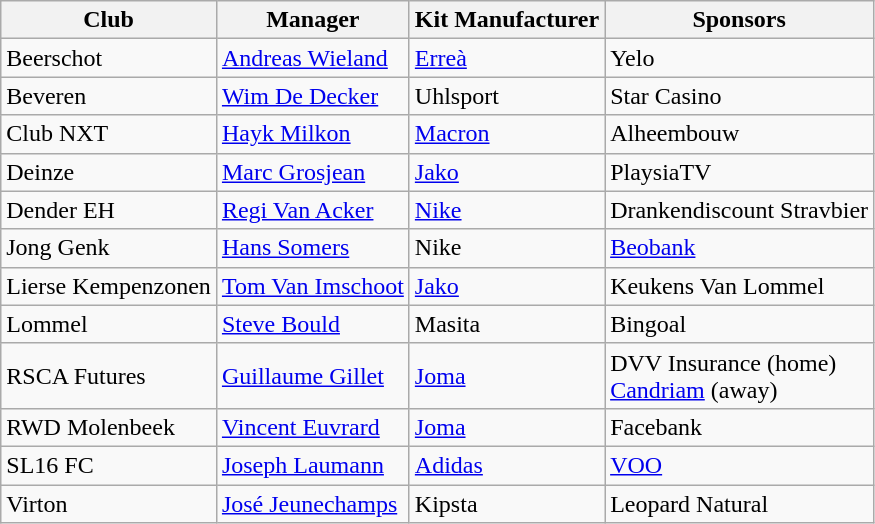<table class="wikitable sortable" style="text-align: left;">
<tr>
<th>Club</th>
<th>Manager</th>
<th>Kit Manufacturer</th>
<th>Sponsors</th>
</tr>
<tr>
<td>Beerschot</td>
<td> <a href='#'>Andreas Wieland</a></td>
<td><a href='#'>Erreà</a></td>
<td>Yelo</td>
</tr>
<tr>
<td>Beveren</td>
<td> <a href='#'>Wim De Decker</a></td>
<td>Uhlsport</td>
<td>Star Casino</td>
</tr>
<tr>
<td>Club NXT</td>
<td> <a href='#'>Hayk Milkon</a> </td>
<td><a href='#'>Macron</a></td>
<td>Alheembouw</td>
</tr>
<tr>
<td>Deinze</td>
<td> <a href='#'>Marc Grosjean</a> </td>
<td><a href='#'>Jako</a></td>
<td>PlaysiaTV</td>
</tr>
<tr>
<td>Dender EH</td>
<td> <a href='#'>Regi Van Acker</a></td>
<td><a href='#'>Nike</a></td>
<td>Drankendiscount Stravbier</td>
</tr>
<tr>
<td>Jong Genk</td>
<td> <a href='#'>Hans Somers</a></td>
<td>Nike</td>
<td><a href='#'>Beobank</a></td>
</tr>
<tr>
<td>Lierse Kempenzonen</td>
<td> <a href='#'>Tom Van Imschoot</a></td>
<td><a href='#'>Jako</a></td>
<td>Keukens Van Lommel</td>
</tr>
<tr>
<td>Lommel</td>
<td> <a href='#'>Steve Bould</a></td>
<td>Masita</td>
<td>Bingoal</td>
</tr>
<tr>
<td>RSCA Futures</td>
<td> <a href='#'>Guillaume Gillet</a> </td>
<td><a href='#'>Joma</a></td>
<td>DVV Insurance (home) <br> <a href='#'>Candriam</a> (away)</td>
</tr>
<tr>
<td>RWD Molenbeek</td>
<td> <a href='#'>Vincent Euvrard</a></td>
<td><a href='#'>Joma</a></td>
<td>Facebank</td>
</tr>
<tr>
<td>SL16 FC</td>
<td> <a href='#'>Joseph Laumann</a></td>
<td><a href='#'>Adidas</a></td>
<td><a href='#'>VOO</a></td>
</tr>
<tr>
<td>Virton</td>
<td> <a href='#'>José Jeunechamps</a> </td>
<td>Kipsta</td>
<td>Leopard Natural</td>
</tr>
</table>
